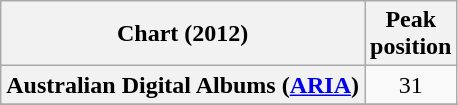<table class="wikitable sortable plainrowheaders" style="text-align:center;">
<tr>
<th scope="col">Chart (2012)</th>
<th scope="col">Peak<br>position</th>
</tr>
<tr>
<th scope="row">Australian Digital Albums (<a href='#'>ARIA</a>)</th>
<td>31</td>
</tr>
<tr>
</tr>
<tr>
</tr>
<tr>
</tr>
</table>
